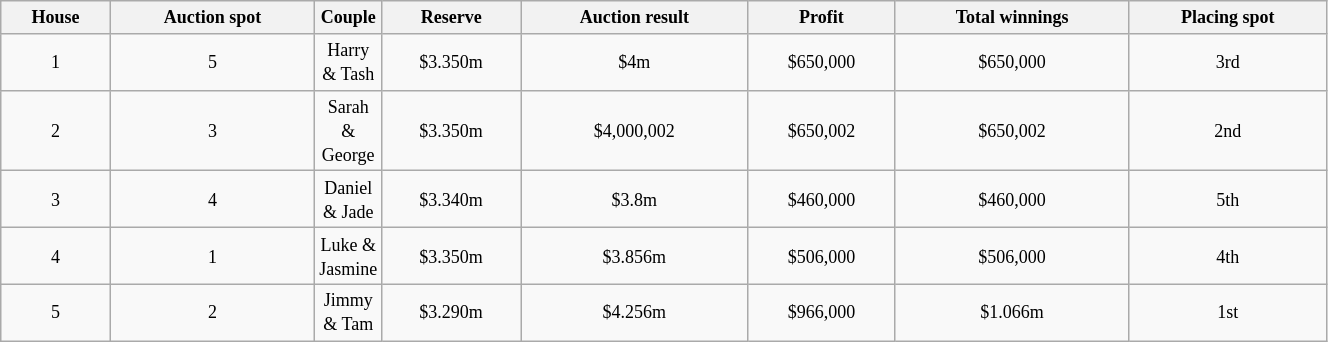<table class="wikitable" style="text-align: center; font-size: 9pt; line-height:16px; width:70%" |>
<tr>
<th>House</th>
<th>Auction spot</th>
<th>Couple</th>
<th>Reserve</th>
<th>Auction result</th>
<th>Profit</th>
<th>Total winnings</th>
<th>Placing spot</th>
</tr>
<tr>
<td>1</td>
<td style="text-align:center">5</td>
<td style="width:5%;" scope="col" style="background:#FF0800; color:black;">Harry & Tash</td>
<td style="text-align:center">$3.350m</td>
<td style="text-align:center">$4m</td>
<td style="text-align:center">$650,000</td>
<td style="text-align:center">$650,000</td>
<td style="text-align:center">3rd</td>
</tr>
<tr>
<td>2</td>
<td style="text-align:center">3</td>
<td style="width:5%;" scope="col" style="background:#00BFFF; color:black;">Sarah & George</td>
<td style="text-align:center">$3.350m</td>
<td style="text-align:center">$4,000,002</td>
<td style="text-align:center">$650,002</td>
<td style="text-align:center">$650,002</td>
<td style="text-align:center">2nd</td>
</tr>
<tr>
<td>3</td>
<td style="text-align:center">4</td>
<td style="width:5%;" scope="col" style="background:#A4C639; color:black;">Daniel & Jade</td>
<td style="text-align:center">$3.340m</td>
<td style="text-align:center">$3.8m</td>
<td style="text-align:center">$460,000</td>
<td style="text-align:center">$460,000</td>
<td style="text-align:center">5th</td>
</tr>
<tr>
<td>4</td>
<td style="text-align:center">1</td>
<td style="width:5%;" scope="col" style="background:#B87BF6; color:black;">Luke & Jasmine</td>
<td style="text-align:center">$3.350m</td>
<td style="text-align:center">$3.856m</td>
<td style="text-align:center">$506,000</td>
<td style="text-align:center">$506,000</td>
<td style="text-align:center">4th</td>
</tr>
<tr>
<td>5</td>
<td style="text-align:center">2</td>
<td style="width:5%;" scope="col" style="background:yellow; color:black;">Jimmy & Tam</td>
<td style="text-align:center">$3.290m</td>
<td style="text-align:center">$4.256m</td>
<td style="text-align:center">$966,000</td>
<td style="text-align:center">$1.066m</td>
<td style="text-align:center">1st</td>
</tr>
</table>
